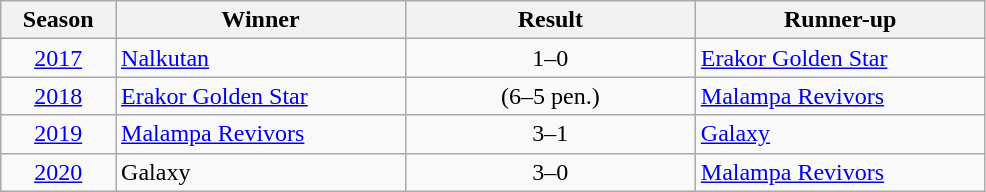<table class="wikitable" style="width:52%;">
<tr>
<th style="width:4%;">Season</th>
<th style="width:16%;">Winner</th>
<th style="width:16%;">Result</th>
<th style="width:16%;">Runner-up</th>
</tr>
<tr>
<td style="text-align:center"><a href='#'>2017</a></td>
<td><a href='#'>Nalkutan</a></td>
<td style="text-align:center">1–0</td>
<td><a href='#'>Erakor Golden Star</a></td>
</tr>
<tr>
<td style="text-align:center"><a href='#'>2018</a></td>
<td><a href='#'>Erakor Golden Star</a></td>
<td style="text-align:center">(6–5 pen.)</td>
<td><a href='#'>Malampa Revivors</a></td>
</tr>
<tr>
<td style="text-align:center"><a href='#'>2019</a></td>
<td><a href='#'>Malampa Revivors</a></td>
<td style="text-align:center">3–1</td>
<td><a href='#'>Galaxy</a></td>
</tr>
<tr>
<td style="text-align:center"><a href='#'>2020</a></td>
<td>Galaxy</td>
<td style="text-align:center">3–0</td>
<td><a href='#'>Malampa Revivors</a></td>
</tr>
</table>
